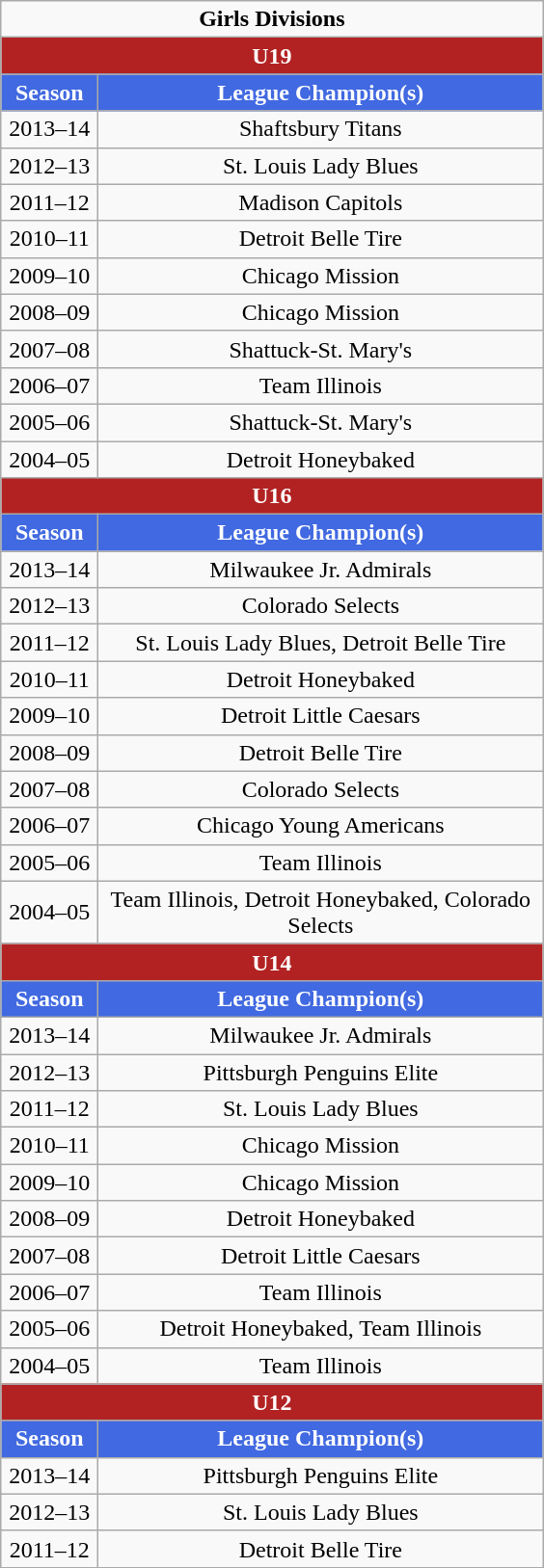<table class="wikitable sortable" style="text-align:center">
<tr>
<td colspan="2"><strong>Girls Divisions</strong></td>
</tr>
<tr>
<td colspan="5" style= "background: #B22222; color: #FFFFFF"><strong>U19</strong></td>
</tr>
<tr>
<th width=60px style="background: #4169E1; color: #FFFFFF">Season</th>
<th width=300px style="background: #4169E1; color: #FFFFFF">League Champion(s)</th>
</tr>
<tr>
<td>2013–14</td>
<td>Shaftsbury Titans</td>
</tr>
<tr>
<td>2012–13</td>
<td>St. Louis Lady Blues</td>
</tr>
<tr>
<td>2011–12</td>
<td>Madison Capitols</td>
</tr>
<tr>
<td>2010–11</td>
<td>Detroit Belle Tire</td>
</tr>
<tr>
<td>2009–10</td>
<td>Chicago Mission</td>
</tr>
<tr>
<td>2008–09</td>
<td>Chicago Mission</td>
</tr>
<tr>
<td>2007–08</td>
<td>Shattuck-St. Mary's</td>
</tr>
<tr>
<td>2006–07</td>
<td>Team Illinois</td>
</tr>
<tr>
<td>2005–06</td>
<td>Shattuck-St. Mary's</td>
</tr>
<tr>
<td>2004–05</td>
<td>Detroit Honeybaked</td>
</tr>
<tr>
<td colspan="5" style= "background: #B22222; color: #FFFFFF"><strong>U16</strong></td>
</tr>
<tr>
<th width=60px style="background: #4169E1; color: #FFFFFF">Season</th>
<th width=300px style="background: #4169E1; color: #FFFFFF">League Champion(s)</th>
</tr>
<tr>
<td>2013–14</td>
<td>Milwaukee Jr. Admirals</td>
</tr>
<tr>
<td>2012–13</td>
<td>Colorado Selects</td>
</tr>
<tr>
<td>2011–12</td>
<td>St. Louis Lady Blues, Detroit Belle Tire</td>
</tr>
<tr>
<td>2010–11</td>
<td>Detroit Honeybaked</td>
</tr>
<tr>
<td>2009–10</td>
<td>Detroit Little Caesars</td>
</tr>
<tr>
<td>2008–09</td>
<td>Detroit Belle Tire</td>
</tr>
<tr>
<td>2007–08</td>
<td>Colorado Selects</td>
</tr>
<tr>
<td>2006–07</td>
<td>Chicago Young Americans</td>
</tr>
<tr>
<td>2005–06</td>
<td>Team Illinois</td>
</tr>
<tr>
<td>2004–05</td>
<td>Team Illinois, Detroit Honeybaked, Colorado Selects</td>
</tr>
<tr>
<td colspan="5" style= "background: #B22222; color: #FFFFFF"><strong>U14</strong></td>
</tr>
<tr>
<th width=60px style="background: #4169E1; color: #FFFFFF">Season</th>
<th width=300px style="background: #4169E1; color: #FFFFFF">League Champion(s)</th>
</tr>
<tr>
<td>2013–14</td>
<td>Milwaukee Jr. Admirals</td>
</tr>
<tr>
<td>2012–13</td>
<td>Pittsburgh Penguins Elite</td>
</tr>
<tr>
<td>2011–12</td>
<td>St. Louis Lady Blues</td>
</tr>
<tr>
<td>2010–11</td>
<td>Chicago Mission</td>
</tr>
<tr>
<td>2009–10</td>
<td>Chicago Mission</td>
</tr>
<tr>
<td>2008–09</td>
<td>Detroit Honeybaked</td>
</tr>
<tr>
<td>2007–08</td>
<td>Detroit Little Caesars</td>
</tr>
<tr>
<td>2006–07</td>
<td>Team Illinois</td>
</tr>
<tr>
<td>2005–06</td>
<td>Detroit Honeybaked, Team Illinois</td>
</tr>
<tr>
<td>2004–05</td>
<td>Team Illinois</td>
</tr>
<tr>
<td colspan="5" style= "background: #B22222; color: #FFFFFF"><strong>U12</strong></td>
</tr>
<tr>
<th width=60px style="background: #4169E1; color: #FFFFFF">Season</th>
<th width=300px style="background: #4169E1; color: #FFFFFF">League Champion(s)</th>
</tr>
<tr>
<td>2013–14</td>
<td>Pittsburgh Penguins Elite</td>
</tr>
<tr>
<td>2012–13</td>
<td>St. Louis Lady Blues</td>
</tr>
<tr>
<td>2011–12</td>
<td>Detroit Belle Tire</td>
</tr>
</table>
